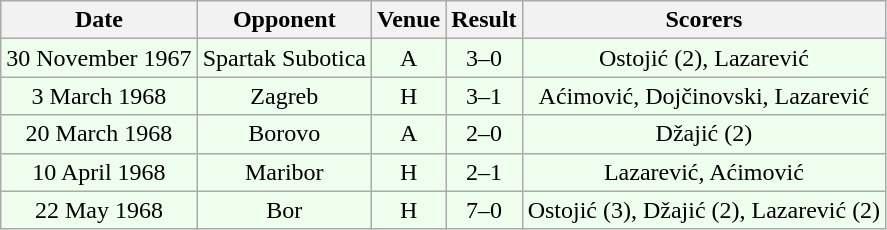<table class="wikitable sortable" style="font-size:100%; text-align:center">
<tr>
<th>Date</th>
<th>Opponent</th>
<th>Venue</th>
<th>Result</th>
<th>Scorers</th>
</tr>
<tr bgcolor = "#EEFFEE">
<td>30 November 1967</td>
<td>Spartak Subotica</td>
<td>A</td>
<td>3–0</td>
<td>Ostojić (2), Lazarević</td>
</tr>
<tr bgcolor = "#EEFFEE">
<td>3 March 1968</td>
<td>Zagreb</td>
<td>H</td>
<td>3–1</td>
<td>Aćimović, Dojčinovski, Lazarević</td>
</tr>
<tr bgcolor = "#EEFFEE">
<td>20 March 1968</td>
<td>Borovo</td>
<td>A</td>
<td>2–0</td>
<td>Džajić (2)</td>
</tr>
<tr bgcolor = "#EEFFEE">
<td>10 April 1968</td>
<td>Maribor</td>
<td>H</td>
<td>2–1</td>
<td>Lazarević, Aćimović</td>
</tr>
<tr bgcolor = "#EEFFEE">
<td>22 May 1968</td>
<td>Bor</td>
<td>H</td>
<td>7–0</td>
<td>Ostojić (3), Džajić (2), Lazarević (2)</td>
</tr>
</table>
